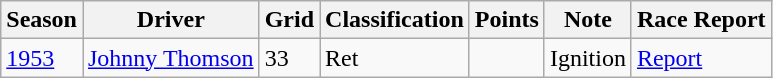<table class="wikitable">
<tr>
<th>Season</th>
<th>Driver</th>
<th>Grid</th>
<th>Classification</th>
<th>Points</th>
<th>Note</th>
<th>Race Report</th>
</tr>
<tr>
<td><a href='#'>1953</a></td>
<td><a href='#'>Johnny Thomson</a></td>
<td>33</td>
<td>Ret</td>
<td> </td>
<td>Ignition</td>
<td><a href='#'>Report</a></td>
</tr>
</table>
